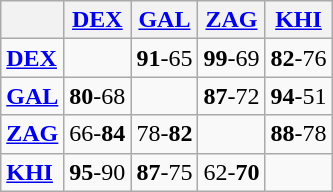<table class="wikitable">
<tr>
<th></th>
<th> <a href='#'>DEX</a></th>
<th> <a href='#'>GAL</a></th>
<th> <a href='#'>ZAG</a></th>
<th> <a href='#'><strong>KHI</strong></a></th>
</tr>
<tr>
<td> <a href='#'><strong>DEX</strong></a></td>
<td></td>
<td><strong>91</strong>-65</td>
<td><strong>99</strong>-69</td>
<td><strong>82</strong>-76</td>
</tr>
<tr>
<td> <a href='#'><strong>GAL</strong></a></td>
<td><strong>80</strong>-68</td>
<td></td>
<td><strong>87</strong>-72</td>
<td><strong>94</strong>-51</td>
</tr>
<tr>
<td> <a href='#'><strong>ZAG</strong></a></td>
<td>66-<strong>84</strong></td>
<td>78-<strong>82</strong></td>
<td></td>
<td><strong>88</strong>-78</td>
</tr>
<tr>
<td> <a href='#'><strong>KHI</strong></a></td>
<td><strong>95</strong>-90</td>
<td><strong>87</strong>-75</td>
<td>62-<strong>70</strong></td>
<td></td>
</tr>
</table>
